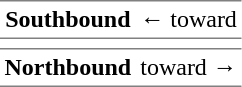<table border="1" cellspacing="0" cellpadding="3" frame="hsides" rules="rows">
<tr>
<th><span>Southbound</span></th>
<td>←  toward </td>
</tr>
<tr>
<th></th>
<td></td>
</tr>
<tr>
<th><span>Northbound</span></th>
<td>  toward  →</td>
</tr>
</table>
